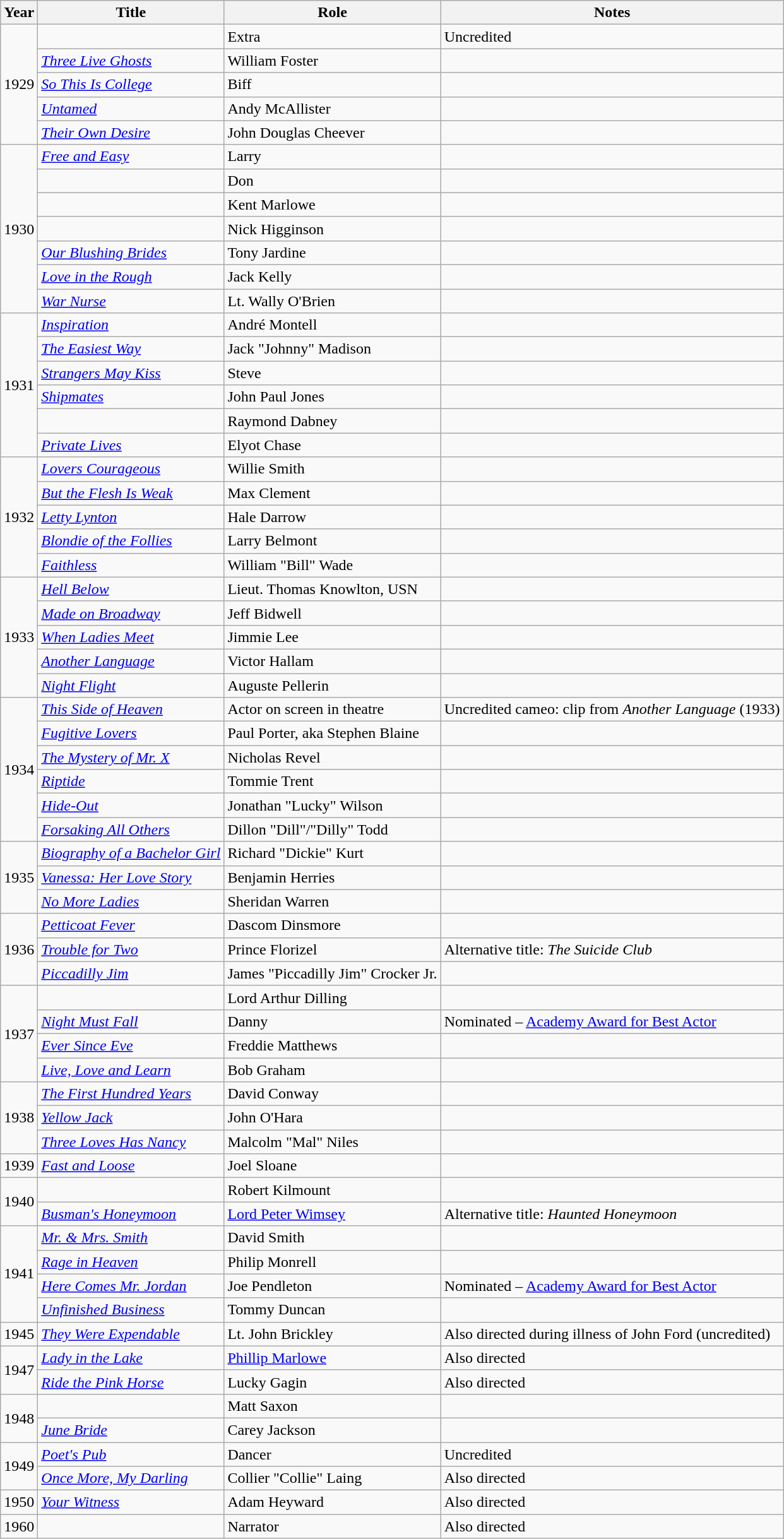<table class="wikitable sortable">
<tr>
<th>Year</th>
<th>Title</th>
<th>Role</th>
<th class="unsortable">Notes</th>
</tr>
<tr>
<td rowspan=5>1929</td>
<td><em></em></td>
<td>Extra</td>
<td>Uncredited</td>
</tr>
<tr>
<td><em><a href='#'>Three Live Ghosts</a></em></td>
<td>William Foster</td>
<td></td>
</tr>
<tr>
<td><em><a href='#'>So This Is College</a></em></td>
<td>Biff</td>
<td></td>
</tr>
<tr>
<td><em><a href='#'>Untamed</a></em></td>
<td>Andy McAllister</td>
<td></td>
</tr>
<tr>
<td><em><a href='#'>Their Own Desire</a></em></td>
<td>John Douglas Cheever</td>
<td></td>
</tr>
<tr>
<td rowspan=7>1930</td>
<td><em><a href='#'>Free and Easy</a></em></td>
<td>Larry</td>
<td></td>
</tr>
<tr>
<td><em></em></td>
<td>Don</td>
<td></td>
</tr>
<tr>
<td><em></em></td>
<td>Kent Marlowe</td>
<td></td>
</tr>
<tr>
<td><em></em></td>
<td>Nick Higginson</td>
<td></td>
</tr>
<tr>
<td><em><a href='#'>Our Blushing Brides</a></em></td>
<td>Tony Jardine</td>
<td></td>
</tr>
<tr>
<td><em><a href='#'>Love in the Rough</a></em></td>
<td>Jack Kelly</td>
<td></td>
</tr>
<tr>
<td><em><a href='#'>War Nurse</a></em></td>
<td>Lt. Wally O'Brien</td>
<td></td>
</tr>
<tr>
<td rowspan=6>1931</td>
<td><em><a href='#'>Inspiration</a></em></td>
<td>André Montell</td>
<td></td>
</tr>
<tr>
<td><em><a href='#'>The Easiest Way</a></em></td>
<td>Jack "Johnny" Madison</td>
<td></td>
</tr>
<tr>
<td><em><a href='#'>Strangers May Kiss</a></em></td>
<td>Steve</td>
<td></td>
</tr>
<tr>
<td><em><a href='#'>Shipmates</a></em></td>
<td>John Paul Jones</td>
<td></td>
</tr>
<tr>
<td><em></em></td>
<td>Raymond Dabney</td>
<td></td>
</tr>
<tr>
<td><em><a href='#'>Private Lives</a></em></td>
<td>Elyot Chase</td>
<td></td>
</tr>
<tr>
<td rowspan=5>1932</td>
<td><em><a href='#'>Lovers Courageous</a></em></td>
<td>Willie Smith</td>
<td></td>
</tr>
<tr>
<td><em><a href='#'>But the Flesh Is Weak</a></em></td>
<td>Max Clement</td>
<td></td>
</tr>
<tr>
<td><em><a href='#'>Letty Lynton</a></em></td>
<td>Hale Darrow</td>
<td></td>
</tr>
<tr>
<td><em><a href='#'>Blondie of the Follies</a></em></td>
<td>Larry Belmont</td>
<td></td>
</tr>
<tr>
<td><em><a href='#'>Faithless</a></em></td>
<td>William "Bill" Wade</td>
<td></td>
</tr>
<tr>
<td rowspan=5>1933</td>
<td><em><a href='#'>Hell Below</a></em></td>
<td>Lieut. Thomas Knowlton, USN</td>
<td></td>
</tr>
<tr>
<td><em><a href='#'>Made on Broadway</a></em></td>
<td>Jeff Bidwell</td>
<td></td>
</tr>
<tr>
<td><em><a href='#'>When Ladies Meet</a></em></td>
<td>Jimmie Lee</td>
<td></td>
</tr>
<tr>
<td><em><a href='#'>Another Language</a></em></td>
<td>Victor Hallam</td>
<td></td>
</tr>
<tr>
<td><em><a href='#'>Night Flight</a></em></td>
<td>Auguste Pellerin</td>
<td></td>
</tr>
<tr>
<td rowspan=6>1934</td>
<td><em><a href='#'>This Side of Heaven</a></em></td>
<td>Actor on screen in theatre</td>
<td>Uncredited cameo: clip from <em>Another Language</em> (1933)</td>
</tr>
<tr>
<td><em><a href='#'>Fugitive Lovers</a></em></td>
<td>Paul Porter, aka Stephen Blaine</td>
<td></td>
</tr>
<tr>
<td><em><a href='#'>The Mystery of Mr. X</a></em></td>
<td>Nicholas Revel</td>
<td></td>
</tr>
<tr>
<td><em><a href='#'>Riptide</a></em></td>
<td>Tommie Trent</td>
<td></td>
</tr>
<tr>
<td><em><a href='#'>Hide-Out</a></em></td>
<td>Jonathan "Lucky" Wilson</td>
<td></td>
</tr>
<tr>
<td><em><a href='#'>Forsaking All Others</a></em></td>
<td>Dillon "Dill"/"Dilly" Todd</td>
<td></td>
</tr>
<tr>
<td rowspan=3>1935</td>
<td><em><a href='#'>Biography of a Bachelor Girl</a></em></td>
<td>Richard "Dickie" Kurt</td>
<td></td>
</tr>
<tr>
<td><em><a href='#'>Vanessa: Her Love Story</a></em></td>
<td>Benjamin Herries</td>
<td></td>
</tr>
<tr>
<td><em><a href='#'>No More Ladies</a></em></td>
<td>Sheridan Warren</td>
<td></td>
</tr>
<tr>
<td rowspan=3>1936</td>
<td><em><a href='#'>Petticoat Fever</a></em></td>
<td>Dascom Dinsmore</td>
<td></td>
</tr>
<tr>
<td><em><a href='#'>Trouble for Two</a></em></td>
<td>Prince Florizel</td>
<td>Alternative title: <em>The Suicide Club</em></td>
</tr>
<tr>
<td><em><a href='#'>Piccadilly Jim</a></em></td>
<td>James "Piccadilly Jim" Crocker Jr.</td>
<td></td>
</tr>
<tr>
<td rowspan=4>1937</td>
<td><em></em></td>
<td>Lord Arthur Dilling</td>
<td></td>
</tr>
<tr>
<td><em><a href='#'>Night Must Fall</a></em></td>
<td>Danny</td>
<td>Nominated – <a href='#'>Academy Award for Best Actor</a></td>
</tr>
<tr>
<td><em><a href='#'>Ever Since Eve</a></em></td>
<td>Freddie Matthews</td>
<td></td>
</tr>
<tr>
<td><em><a href='#'>Live, Love and Learn</a></em></td>
<td>Bob Graham</td>
<td></td>
</tr>
<tr>
<td rowspan=3>1938</td>
<td><em><a href='#'>The First Hundred Years</a></em></td>
<td>David Conway</td>
<td></td>
</tr>
<tr>
<td><em><a href='#'>Yellow Jack</a></em></td>
<td>John O'Hara</td>
<td></td>
</tr>
<tr>
<td><em><a href='#'>Three Loves Has Nancy</a></em></td>
<td>Malcolm "Mal" Niles</td>
<td></td>
</tr>
<tr>
<td>1939</td>
<td><em><a href='#'>Fast and Loose</a></em></td>
<td>Joel Sloane</td>
<td></td>
</tr>
<tr>
<td rowspan=2>1940</td>
<td><em></em></td>
<td>Robert Kilmount</td>
<td></td>
</tr>
<tr>
<td><em><a href='#'>Busman's Honeymoon</a></em></td>
<td><a href='#'>Lord Peter Wimsey</a></td>
<td>Alternative title: <em>Haunted Honeymoon</em></td>
</tr>
<tr>
<td rowspan=4>1941</td>
<td><em><a href='#'>Mr. & Mrs. Smith</a></em></td>
<td>David Smith</td>
<td></td>
</tr>
<tr>
<td><em><a href='#'>Rage in Heaven</a></em></td>
<td>Philip Monrell</td>
<td></td>
</tr>
<tr>
<td><em><a href='#'>Here Comes Mr. Jordan</a></em></td>
<td>Joe Pendleton</td>
<td>Nominated – <a href='#'>Academy Award for Best Actor</a></td>
</tr>
<tr>
<td><em><a href='#'>Unfinished Business</a></em></td>
<td>Tommy Duncan</td>
<td></td>
</tr>
<tr>
<td>1945</td>
<td><em><a href='#'>They Were Expendable</a></em></td>
<td>Lt. John Brickley</td>
<td>Also directed during illness of John Ford (uncredited)</td>
</tr>
<tr>
<td rowspan=2>1947</td>
<td><em><a href='#'>Lady in the Lake</a></em></td>
<td><a href='#'>Phillip Marlowe</a></td>
<td>Also directed</td>
</tr>
<tr>
<td><em><a href='#'>Ride the Pink Horse</a></em></td>
<td>Lucky Gagin</td>
<td>Also directed</td>
</tr>
<tr>
<td rowspan=2>1948</td>
<td><em></em></td>
<td>Matt Saxon</td>
<td></td>
</tr>
<tr>
<td><em><a href='#'>June Bride</a></em></td>
<td>Carey Jackson</td>
<td></td>
</tr>
<tr>
<td rowspan=2>1949</td>
<td><em><a href='#'>Poet's Pub</a></em></td>
<td>Dancer</td>
<td>Uncredited</td>
</tr>
<tr>
<td><em><a href='#'>Once More, My Darling</a></em></td>
<td>Collier "Collie" Laing</td>
<td>Also directed</td>
</tr>
<tr>
<td>1950</td>
<td><em><a href='#'>Your Witness</a></em></td>
<td>Adam Heyward</td>
<td>Also directed</td>
</tr>
<tr>
<td>1960</td>
<td><em></em></td>
<td>Narrator</td>
<td>Also directed</td>
</tr>
</table>
